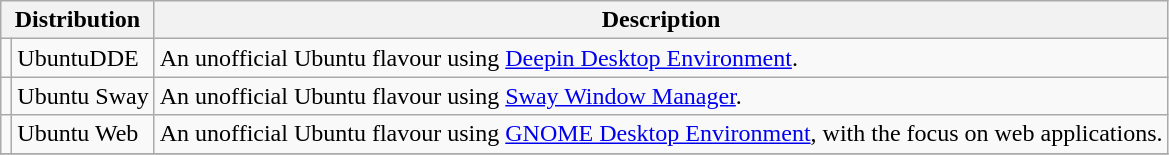<table class="wikitable">
<tr>
<th colspan="2">Distribution</th>
<th>Description</th>
</tr>
<tr>
<td></td>
<td>UbuntuDDE</td>
<td>An unofficial Ubuntu flavour using <a href='#'>Deepin Desktop Environment</a>.</td>
</tr>
<tr>
<td></td>
<td>Ubuntu Sway</td>
<td>An unofficial Ubuntu flavour using <a href='#'>Sway Window Manager</a>.</td>
</tr>
<tr>
<td></td>
<td>Ubuntu Web</td>
<td>An unofficial Ubuntu flavour using <a href='#'>GNOME Desktop Environment</a>, with the focus on web applications.</td>
</tr>
<tr>
</tr>
</table>
